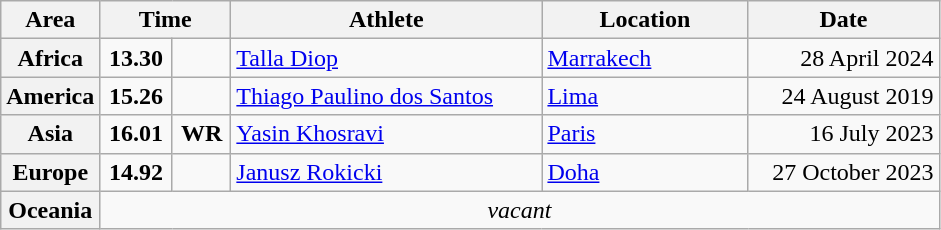<table class="wikitable">
<tr>
<th width="45">Area</th>
<th width="80" colspan="2">Time</th>
<th width="200">Athlete</th>
<th width="130">Location</th>
<th width="120">Date</th>
</tr>
<tr>
<th>Africa</th>
<td align=center><strong>13.30</strong></td>
<td align=center></td>
<td> <a href='#'>Talla Diop</a></td>
<td> <a href='#'>Marrakech</a></td>
<td align=right>28 April 2024</td>
</tr>
<tr>
<th>America</th>
<td align=center><strong>15.26 </strong></td>
<td align=center></td>
<td> <a href='#'>Thiago Paulino dos Santos</a></td>
<td> <a href='#'>Lima</a></td>
<td align=right>24 August 2019</td>
</tr>
<tr>
<th>Asia</th>
<td align=center><strong>16.01 </strong></td>
<td align=center><strong>WR</strong></td>
<td> <a href='#'>Yasin Khosravi</a></td>
<td> <a href='#'>Paris</a></td>
<td align=right>16 July 2023</td>
</tr>
<tr>
<th>Europe</th>
<td align=center><strong>14.92 </strong></td>
<td align=center></td>
<td> <a href='#'>Janusz Rokicki</a></td>
<td> <a href='#'>Doha</a></td>
<td align=right>27 October 2023</td>
</tr>
<tr>
<th>Oceania</th>
<td colspan="5" align="center"><em>vacant</em></td>
</tr>
</table>
